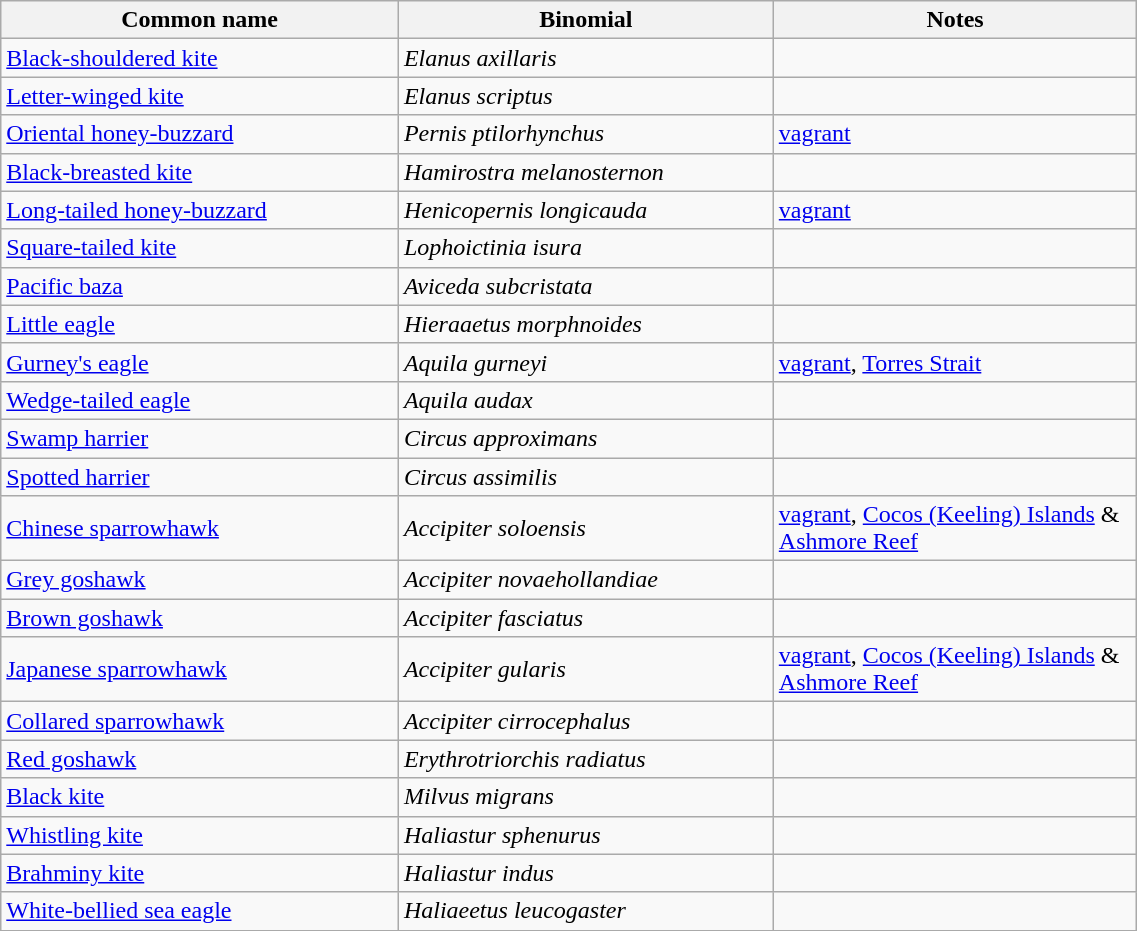<table style="width:60%;" class="wikitable">
<tr>
<th width=35%>Common name</th>
<th width=33%>Binomial</th>
<th width=32%>Notes</th>
</tr>
<tr>
<td><a href='#'>Black-shouldered kite</a></td>
<td><em>Elanus axillaris</em></td>
<td></td>
</tr>
<tr>
<td><a href='#'>Letter-winged kite</a></td>
<td><em>Elanus scriptus</em></td>
<td></td>
</tr>
<tr>
<td><a href='#'>Oriental honey-buzzard</a></td>
<td><em>Pernis ptilorhynchus</em></td>
<td><a href='#'>vagrant</a></td>
</tr>
<tr>
<td><a href='#'>Black-breasted kite</a></td>
<td><em>Hamirostra melanosternon</em></td>
<td></td>
</tr>
<tr>
<td><a href='#'>Long-tailed honey-buzzard</a></td>
<td><em>Henicopernis longicauda</em></td>
<td><a href='#'>vagrant</a></td>
</tr>
<tr>
<td><a href='#'>Square-tailed kite</a></td>
<td><em>Lophoictinia isura</em></td>
<td></td>
</tr>
<tr>
<td><a href='#'>Pacific baza</a></td>
<td><em>Aviceda subcristata</em></td>
<td></td>
</tr>
<tr>
<td><a href='#'>Little eagle</a></td>
<td><em>Hieraaetus morphnoides</em></td>
<td></td>
</tr>
<tr>
<td><a href='#'>Gurney's eagle</a></td>
<td><em>Aquila gurneyi</em></td>
<td><a href='#'>vagrant</a>, <a href='#'>Torres Strait</a></td>
</tr>
<tr>
<td><a href='#'>Wedge-tailed eagle</a></td>
<td><em>Aquila audax</em></td>
<td></td>
</tr>
<tr>
<td><a href='#'>Swamp harrier</a></td>
<td><em>Circus approximans</em></td>
<td></td>
</tr>
<tr>
<td><a href='#'>Spotted harrier</a></td>
<td><em>Circus assimilis</em></td>
<td></td>
</tr>
<tr>
<td><a href='#'>Chinese sparrowhawk</a></td>
<td><em>Accipiter soloensis</em></td>
<td><a href='#'>vagrant</a>, <a href='#'>Cocos (Keeling) Islands</a> & <a href='#'>Ashmore Reef</a></td>
</tr>
<tr>
<td><a href='#'>Grey goshawk</a></td>
<td><em>Accipiter novaehollandiae</em></td>
<td></td>
</tr>
<tr>
<td><a href='#'>Brown goshawk</a></td>
<td><em>Accipiter fasciatus</em></td>
<td></td>
</tr>
<tr>
<td><a href='#'>Japanese sparrowhawk</a></td>
<td><em>Accipiter gularis</em></td>
<td><a href='#'>vagrant</a>, <a href='#'>Cocos (Keeling) Islands</a> & <a href='#'>Ashmore Reef</a></td>
</tr>
<tr>
<td><a href='#'>Collared sparrowhawk</a></td>
<td><em>Accipiter cirrocephalus</em></td>
<td></td>
</tr>
<tr>
<td><a href='#'>Red goshawk</a></td>
<td><em>Erythrotriorchis radiatus</em></td>
<td></td>
</tr>
<tr>
<td><a href='#'>Black kite</a></td>
<td><em>Milvus migrans</em></td>
<td></td>
</tr>
<tr>
<td><a href='#'>Whistling kite</a></td>
<td><em>Haliastur sphenurus</em></td>
<td></td>
</tr>
<tr>
<td><a href='#'>Brahminy kite</a></td>
<td><em>Haliastur indus</em></td>
<td></td>
</tr>
<tr>
<td><a href='#'>White-bellied sea eagle</a></td>
<td><em>Haliaeetus leucogaster</em></td>
<td></td>
</tr>
</table>
